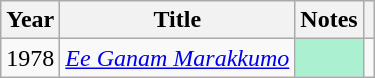<table class="wikitable">
<tr>
<th>Year</th>
<th>Title</th>
<th>Notes</th>
<th></th>
</tr>
<tr>
<td>1978</td>
<td><em><a href='#'>Ee Ganam Marakkumo</a></em></td>
<td bgcolor=#AAF0D1></td>
<td></td>
</tr>
</table>
